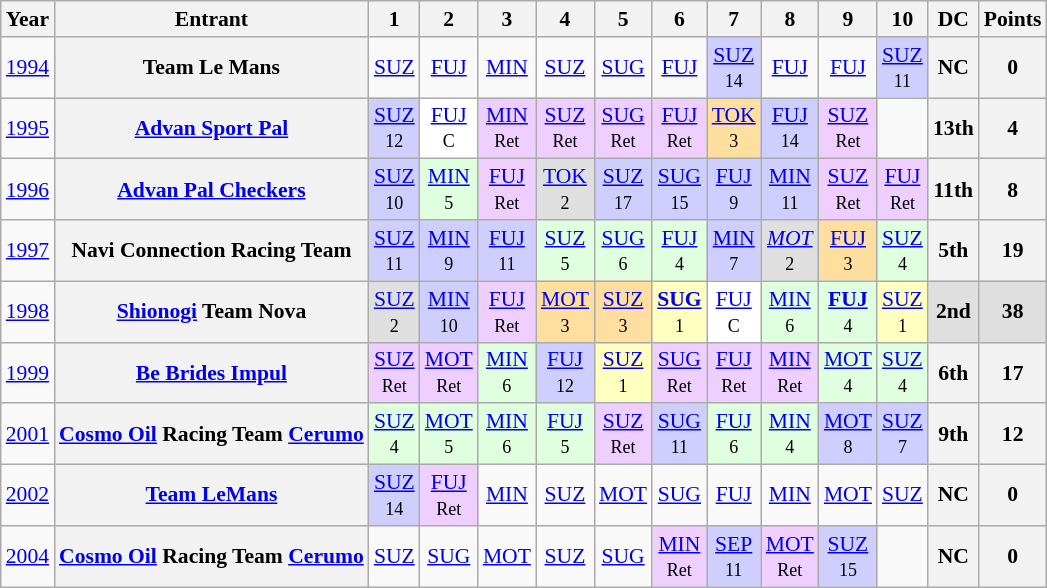<table class="wikitable" style="text-align:center; font-size:90%">
<tr>
<th>Year</th>
<th>Entrant</th>
<th>1</th>
<th>2</th>
<th>3</th>
<th>4</th>
<th>5</th>
<th>6</th>
<th>7</th>
<th>8</th>
<th>9</th>
<th>10</th>
<th>DC</th>
<th>Points</th>
</tr>
<tr>
<td><a href='#'>1994</a></td>
<th>Team Le Mans</th>
<td><a href='#'>SUZ</a><br><small></small></td>
<td><a href='#'>FUJ</a><br><small></small></td>
<td><a href='#'>MIN</a><br><small></small></td>
<td><a href='#'>SUZ</a><br><small></small></td>
<td><a href='#'>SUG</a><br><small></small></td>
<td><a href='#'>FUJ</a><br><small></small></td>
<td bgcolor="#CFCFFF"><a href='#'>SUZ</a><br><small>14</small></td>
<td><a href='#'>FUJ</a><br><small></small></td>
<td><a href='#'>FUJ</a><br><small></small></td>
<td bgcolor="#CFCFFF"><a href='#'>SUZ</a><br><small>11</small></td>
<th>NC</th>
<th>0</th>
</tr>
<tr>
<td><a href='#'>1995</a></td>
<th><a href='#'>Advan Sport Pal</a></th>
<td bgcolor="#CFCFFF"><a href='#'>SUZ</a><br><small>12</small></td>
<td bgcolor="#FFFFFF"><a href='#'>FUJ</a><br><small>C</small></td>
<td bgcolor="#EFCFFF"><a href='#'>MIN</a><br><small>Ret</small></td>
<td bgcolor="#EFCFFF"><a href='#'>SUZ</a><br><small>Ret</small></td>
<td bgcolor="#EFCFFF"><a href='#'>SUG</a><br><small>Ret</small></td>
<td bgcolor="#EFCFFF"><a href='#'>FUJ</a><br><small>Ret</small></td>
<td bgcolor="#FFDF9F"><a href='#'>TOK</a><br><small>3</small></td>
<td bgcolor="#CFCFFF"><a href='#'>FUJ</a><br><small>14</small></td>
<td bgcolor="#EFCFFF"><a href='#'>SUZ</a><br><small>Ret</small></td>
<td></td>
<th>13th</th>
<th>4</th>
</tr>
<tr>
<td><a href='#'>1996</a></td>
<th><a href='#'>Advan Pal Checkers</a></th>
<td bgcolor="#CFCFFF"><a href='#'>SUZ</a><br><small>10</small></td>
<td bgcolor="#DFFFDF"><a href='#'>MIN</a><br><small>5</small></td>
<td bgcolor="#EFCFFF"><a href='#'>FUJ</a><br><small>Ret</small></td>
<td bgcolor="#DFDFDF"><a href='#'>TOK</a><br><small>2</small></td>
<td bgcolor="#CFCFFF"><a href='#'>SUZ</a><br><small>17</small></td>
<td bgcolor="#CFCFFF"><a href='#'>SUG</a><br><small>15</small></td>
<td bgcolor="#CFCFFF"><a href='#'>FUJ</a><br><small>9</small></td>
<td bgcolor="#CFCFFF"><a href='#'>MIN</a><br><small>11</small></td>
<td bgcolor="#EFCFFF"><a href='#'>SUZ</a><br><small>Ret</small></td>
<td bgcolor="#EFCFFF"><a href='#'>FUJ</a><br><small>Ret</small></td>
<th>11th</th>
<th>8</th>
</tr>
<tr>
<td><a href='#'>1997</a></td>
<th>Navi Connection Racing Team</th>
<td bgcolor="#CFCFFF"><a href='#'>SUZ</a><br><small>11</small></td>
<td bgcolor="#CFCFFF"><a href='#'>MIN</a><br><small>9</small></td>
<td bgcolor="#CFCFFF"><a href='#'>FUJ</a><br><small>11</small></td>
<td bgcolor="#DFFFDF"><a href='#'>SUZ</a><br><small>5</small></td>
<td bgcolor="#DFFFDF"><a href='#'>SUG</a><br><small>6</small></td>
<td bgcolor="#DFFFDF"><a href='#'>FUJ</a><br><small>4</small></td>
<td bgcolor="#CFCFFF"><a href='#'>MIN</a><br><small>7</small></td>
<td bgcolor="#DFDFDF"><em><a href='#'>MOT</a></em><br><small>2</small></td>
<td bgcolor="#FFDF9F"><a href='#'>FUJ</a><br><small>3</small></td>
<td bgcolor="#DFFFDF"><a href='#'>SUZ</a><br><small>4</small></td>
<th>5th</th>
<th>19</th>
</tr>
<tr>
<td><a href='#'>1998</a></td>
<th><a href='#'>Shionogi</a> Team Nova</th>
<td bgcolor="#DFDFDF"><a href='#'>SUZ</a><br><small>2</small></td>
<td bgcolor="#CFCFFF"><a href='#'>MIN</a><br><small>10</small></td>
<td bgcolor="#EFCFFF"><a href='#'>FUJ</a><br><small>Ret</small></td>
<td bgcolor="#FFDF9F"><a href='#'>MOT</a><br><small>3</small></td>
<td bgcolor="#FFDF9F"><a href='#'>SUZ</a><br><small>3</small></td>
<td bgcolor="#FFFFBF"><strong><a href='#'>SUG</a></strong><br><small>1</small></td>
<td bgcolor="#FFFFFF"><a href='#'>FUJ</a><br><small>C</small></td>
<td bgcolor="#DFFFDF"><a href='#'>MIN</a><br><small>6</small></td>
<td bgcolor="#DFFFDF"><strong><a href='#'>FUJ</a></strong><br><small>4</small></td>
<td bgcolor="#FFFFBF"><a href='#'>SUZ</a><br><small>1</small></td>
<td bgcolor="#DFDFDF"><strong>2nd</strong></td>
<td bgcolor="#DFDFDF"><strong>38</strong></td>
</tr>
<tr>
<td><a href='#'>1999</a></td>
<th><a href='#'>Be Brides Impul</a></th>
<td bgcolor="#EFCFFF"><a href='#'>SUZ</a><br><small>Ret</small></td>
<td bgcolor="#EFCFFF"><a href='#'>MOT</a><br><small>Ret</small></td>
<td bgcolor="#DFFFDF"><a href='#'>MIN</a><br><small>6</small></td>
<td bgcolor="#CFCFFF"><a href='#'>FUJ</a><br><small>12</small></td>
<td bgcolor="#FFFFBF"><a href='#'>SUZ</a><br><small>1</small></td>
<td bgcolor="#EFCFFF"><a href='#'>SUG</a><br><small>Ret</small></td>
<td bgcolor="#EFCFFF"><a href='#'>FUJ</a><br><small>Ret</small></td>
<td bgcolor="#EFCFFF"><a href='#'>MIN</a><br><small>Ret</small></td>
<td bgcolor="#DFFFDF"><a href='#'>MOT</a><br><small>4</small></td>
<td bgcolor="#DFFFDF"><a href='#'>SUZ</a><br><small>4</small></td>
<th>6th</th>
<th>17</th>
</tr>
<tr>
<td><a href='#'>2001</a></td>
<th><a href='#'>Cosmo Oil</a> Racing Team <a href='#'>Cerumo</a></th>
<td bgcolor="#DFFFDF"><a href='#'>SUZ</a><br><small>4</small></td>
<td bgcolor="#DFFFDF"><a href='#'>MOT</a><br><small>5</small></td>
<td bgcolor="#DFFFDF"><a href='#'>MIN</a><br><small>6</small></td>
<td bgcolor="#DFFFDF"><a href='#'>FUJ</a><br><small>5</small></td>
<td bgcolor="#EFCFFF"><a href='#'>SUZ</a><br><small>Ret</small></td>
<td bgcolor="#CFCFFF"><a href='#'>SUG</a><br><small>11</small></td>
<td bgcolor="#DFFFDF"><a href='#'>FUJ</a><br><small>6</small></td>
<td bgcolor="#DFFFDF"><a href='#'>MIN</a><br><small>4</small></td>
<td bgcolor="#CFCFFF"><a href='#'>MOT</a><br><small>8</small></td>
<td bgcolor="#CFCFFF"><a href='#'>SUZ</a><br><small>7</small></td>
<th>9th</th>
<th>12</th>
</tr>
<tr>
<td><a href='#'>2002</a></td>
<th><a href='#'>Team LeMans</a></th>
<td bgcolor="#CFCFFF"><a href='#'>SUZ</a><br><small>14</small></td>
<td bgcolor="#EFCFFF"><a href='#'>FUJ</a><br><small>Ret</small></td>
<td><a href='#'>MIN</a><br><small></small></td>
<td><a href='#'>SUZ</a><br><small></small></td>
<td><a href='#'>MOT</a><br><small></small></td>
<td><a href='#'>SUG</a><br><small></small></td>
<td><a href='#'>FUJ</a><br><small></small></td>
<td><a href='#'>MIN</a><br><small></small></td>
<td><a href='#'>MOT</a><br><small></small></td>
<td><a href='#'>SUZ</a><br><small></small></td>
<th>NC</th>
<th>0</th>
</tr>
<tr>
<td><a href='#'>2004</a></td>
<th><a href='#'>Cosmo Oil</a> Racing Team <a href='#'>Cerumo</a></th>
<td><a href='#'>SUZ</a><br><small></small></td>
<td><a href='#'>SUG</a><br><small></small></td>
<td><a href='#'>MOT</a><br><small></small></td>
<td><a href='#'>SUZ</a><br><small></small></td>
<td><a href='#'>SUG</a><br><small></small></td>
<td bgcolor="#EFCFFF"><a href='#'>MIN</a><br><small>Ret</small></td>
<td bgcolor="#CFCFFF"><a href='#'>SEP</a><br><small>11</small></td>
<td bgcolor="#EFCFFF"><a href='#'>MOT</a><br><small>Ret</small></td>
<td bgcolor="#CFCFFF"><a href='#'>SUZ</a><br><small>15</small></td>
<td></td>
<th>NC</th>
<th>0</th>
</tr>
</table>
